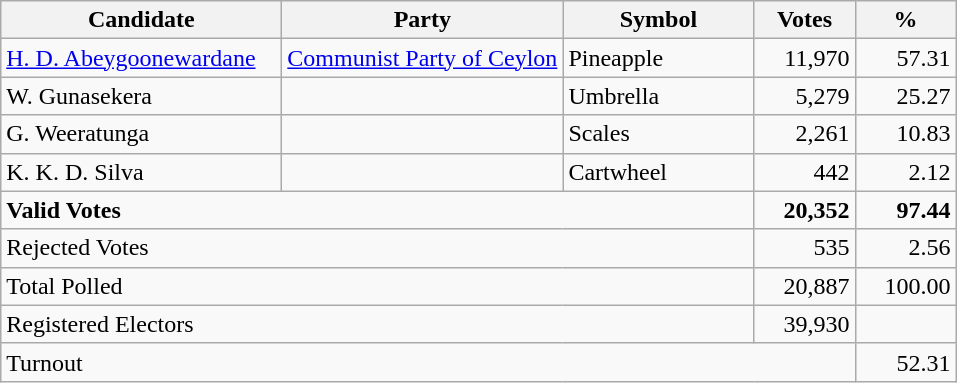<table class="wikitable" border="1" style="text-align:right;">
<tr>
<th align=left width="180">Candidate</th>
<th align=left width="180">Party</th>
<th align=left width="120">Symbol</th>
<th align=left width="60">Votes</th>
<th align=left width="60">%</th>
</tr>
<tr>
<td align=left><a href='#'>H. D. Abeygoonewardane</a></td>
<td align=left><a href='#'>Communist Party of Ceylon</a></td>
<td align=left>Pineapple</td>
<td align=right>11,970</td>
<td align=right>57.31</td>
</tr>
<tr>
<td align=left>W. Gunasekera</td>
<td></td>
<td align=left>Umbrella</td>
<td align=right>5,279</td>
<td align=right>25.27</td>
</tr>
<tr>
<td align=left>G. Weeratunga</td>
<td></td>
<td align=left>Scales</td>
<td align=right>2,261</td>
<td align=right>10.83</td>
</tr>
<tr>
<td align=left>K. K. D. Silva</td>
<td></td>
<td align=left>Cartwheel</td>
<td align=right>442</td>
<td align=right>2.12</td>
</tr>
<tr>
<td align=left colspan=3><strong>Valid Votes</strong></td>
<td align=right><strong>20,352</strong></td>
<td align=right><strong>97.44</strong></td>
</tr>
<tr>
<td align=left colspan=3>Rejected Votes</td>
<td align=right>535</td>
<td align=right>2.56</td>
</tr>
<tr>
<td align=left colspan=3>Total Polled</td>
<td align=right>20,887</td>
<td align=right>100.00</td>
</tr>
<tr>
<td align=left colspan=3>Registered Electors</td>
<td align=right>39,930</td>
<td align=right></td>
</tr>
<tr>
<td align=left colspan=4>Turnout</td>
<td align=right>52.31</td>
</tr>
</table>
